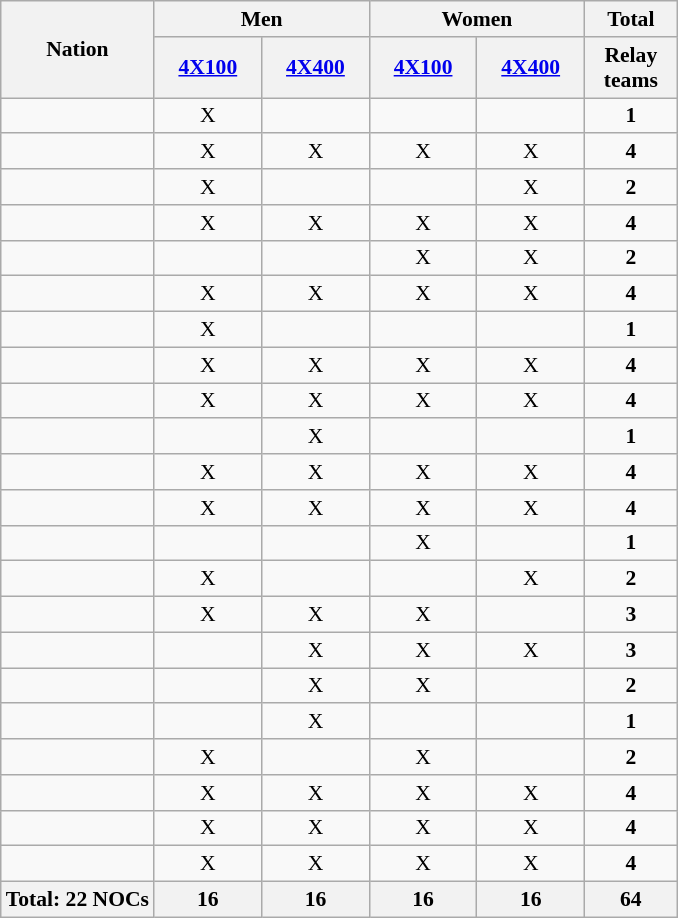<table class="wikitable" style="text-align:center; font-size:90%">
<tr>
<th rowspan="2" align="left">Nation</th>
<th colspan="2">Men</th>
<th colspan="2">Women</th>
<th>Total</th>
</tr>
<tr>
<th width=65><a href='#'>4X100</a></th>
<th width=65><a href='#'>4X400</a></th>
<th width=65><a href='#'>4X100</a></th>
<th width=65><a href='#'>4X400</a></th>
<th width=55>Relay teams</th>
</tr>
<tr>
<td align=left></td>
<td>X</td>
<td></td>
<td></td>
<td></td>
<td><strong>1</strong></td>
</tr>
<tr>
<td align=left></td>
<td>X</td>
<td>X</td>
<td>X</td>
<td>X</td>
<td><strong>4</strong></td>
</tr>
<tr>
<td align=left></td>
<td>X</td>
<td></td>
<td></td>
<td>X</td>
<td><strong>2</strong></td>
</tr>
<tr>
<td align=left></td>
<td>X</td>
<td>X</td>
<td>X</td>
<td>X</td>
<td><strong>4</strong></td>
</tr>
<tr>
<td align=left></td>
<td></td>
<td></td>
<td>X</td>
<td>X</td>
<td><strong>2</strong></td>
</tr>
<tr>
<td align=left></td>
<td>X</td>
<td>X</td>
<td>X</td>
<td>X</td>
<td><strong>4</strong></td>
</tr>
<tr>
<td align=left></td>
<td>X</td>
<td></td>
<td></td>
<td></td>
<td><strong>1</strong></td>
</tr>
<tr>
<td align=left></td>
<td>X</td>
<td>X</td>
<td>X</td>
<td>X</td>
<td><strong>4</strong></td>
</tr>
<tr>
<td align=left></td>
<td>X</td>
<td>X</td>
<td>X</td>
<td>X</td>
<td><strong>4</strong></td>
</tr>
<tr>
<td align=left></td>
<td></td>
<td>X</td>
<td></td>
<td></td>
<td><strong>1</strong></td>
</tr>
<tr>
<td align=left></td>
<td>X</td>
<td>X</td>
<td>X</td>
<td>X</td>
<td><strong>4</strong></td>
</tr>
<tr>
<td align=left></td>
<td>X</td>
<td>X</td>
<td>X</td>
<td>X</td>
<td><strong>4</strong></td>
</tr>
<tr>
<td align=left></td>
<td></td>
<td></td>
<td>X</td>
<td></td>
<td><strong>1</strong></td>
</tr>
<tr>
<td align=left></td>
<td>X</td>
<td></td>
<td></td>
<td>X</td>
<td><strong>2</strong></td>
</tr>
<tr>
<td align=left></td>
<td>X</td>
<td>X</td>
<td>X</td>
<td></td>
<td><strong>3</strong></td>
</tr>
<tr>
<td align=left></td>
<td></td>
<td>X</td>
<td>X</td>
<td>X</td>
<td><strong>3</strong></td>
</tr>
<tr>
<td align=left></td>
<td></td>
<td>X</td>
<td>X</td>
<td></td>
<td><strong>2</strong></td>
</tr>
<tr>
<td align=left></td>
<td></td>
<td>X</td>
<td></td>
<td></td>
<td><strong>1</strong></td>
</tr>
<tr>
<td align=left></td>
<td>X</td>
<td></td>
<td>X</td>
<td></td>
<td><strong>2</strong></td>
</tr>
<tr>
<td align=left></td>
<td>X</td>
<td>X</td>
<td>X</td>
<td>X</td>
<td><strong>4</strong></td>
</tr>
<tr>
<td align=left></td>
<td>X</td>
<td>X</td>
<td>X</td>
<td>X</td>
<td><strong>4</strong></td>
</tr>
<tr>
<td align=left></td>
<td>X</td>
<td>X</td>
<td>X</td>
<td>X</td>
<td><strong>4</strong></td>
</tr>
<tr>
<th>Total: 22 NOCs</th>
<th>16</th>
<th>16</th>
<th>16</th>
<th>16</th>
<th>64</th>
</tr>
</table>
